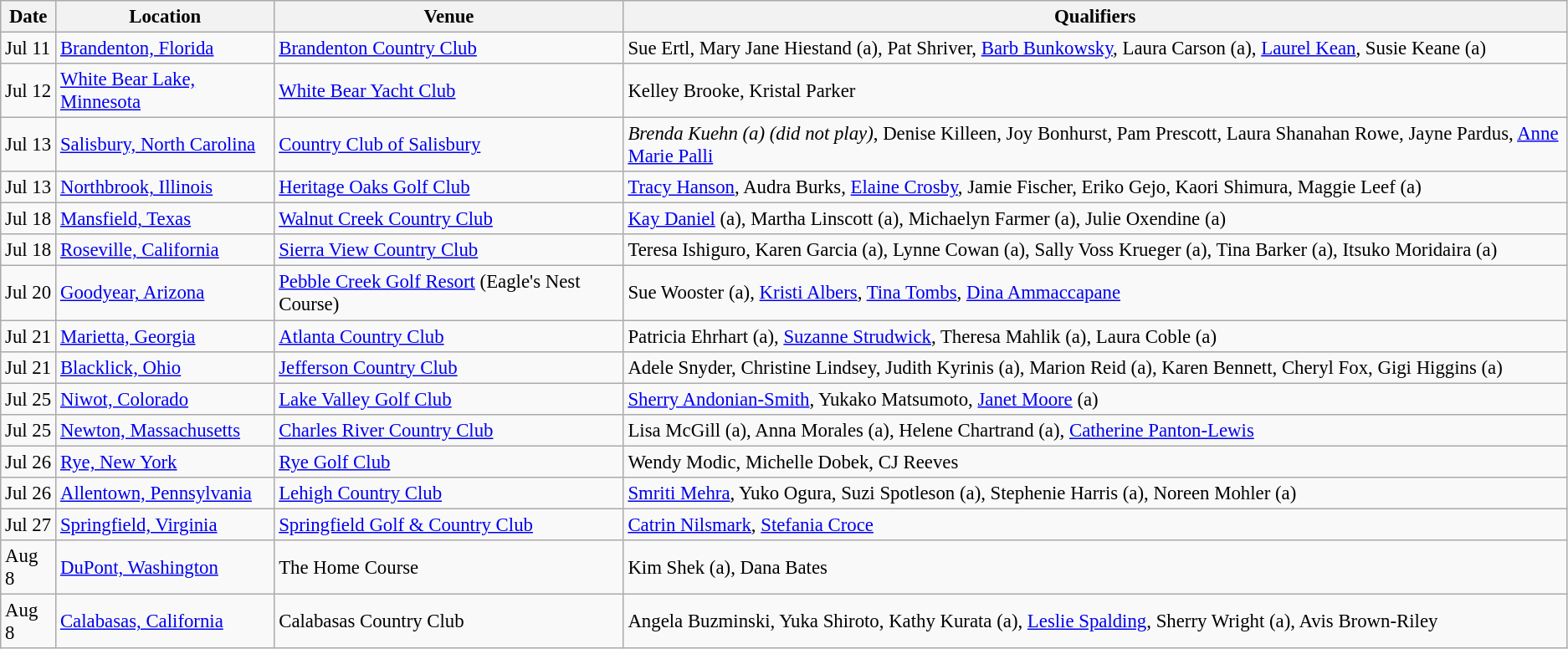<table class=wikitable style=font-size:95%>
<tr>
<th>Date</th>
<th>Location</th>
<th>Venue</th>
<th>Qualifiers</th>
</tr>
<tr>
<td>Jul 11</td>
<td><a href='#'>Brandenton, Florida</a></td>
<td><a href='#'>Brandenton Country Club</a></td>
<td>Sue Ertl, Mary Jane Hiestand (a), Pat Shriver, <a href='#'>Barb Bunkowsky</a>, Laura Carson (a), <a href='#'>Laurel Kean</a>, Susie Keane (a)</td>
</tr>
<tr>
<td>Jul 12</td>
<td><a href='#'>White Bear Lake, Minnesota</a></td>
<td><a href='#'>White Bear Yacht Club</a></td>
<td>Kelley Brooke, Kristal Parker</td>
</tr>
<tr>
<td>Jul 13</td>
<td><a href='#'>Salisbury, North Carolina</a></td>
<td><a href='#'>Country Club of Salisbury</a></td>
<td><em>Brenda Kuehn (a) (did not play)</em>, Denise Killeen, Joy Bonhurst, Pam Prescott, Laura Shanahan Rowe, Jayne Pardus, <a href='#'>Anne Marie Palli</a></td>
</tr>
<tr>
<td>Jul 13</td>
<td><a href='#'>Northbrook, Illinois</a></td>
<td><a href='#'>Heritage Oaks Golf Club</a></td>
<td><a href='#'>Tracy Hanson</a>, Audra Burks, <a href='#'>Elaine Crosby</a>, Jamie Fischer, Eriko Gejo, Kaori Shimura, Maggie Leef (a)</td>
</tr>
<tr>
<td>Jul 18</td>
<td><a href='#'>Mansfield, Texas</a></td>
<td><a href='#'>Walnut Creek Country Club</a></td>
<td><a href='#'>Kay Daniel</a> (a), Martha Linscott (a), Michaelyn Farmer (a), Julie Oxendine (a)</td>
</tr>
<tr>
<td>Jul 18</td>
<td><a href='#'>Roseville, California</a></td>
<td><a href='#'>Sierra View Country Club</a></td>
<td>Teresa Ishiguro, Karen Garcia (a), Lynne Cowan (a), Sally Voss Krueger (a), Tina Barker (a), Itsuko Moridaira (a)</td>
</tr>
<tr>
<td>Jul 20</td>
<td><a href='#'>Goodyear, Arizona</a></td>
<td><a href='#'>Pebble Creek Golf Resort</a> (Eagle's Nest Course)</td>
<td>Sue Wooster (a), <a href='#'>Kristi Albers</a>, <a href='#'>Tina Tombs</a>, <a href='#'>Dina Ammaccapane</a></td>
</tr>
<tr>
<td>Jul 21</td>
<td><a href='#'>Marietta, Georgia</a></td>
<td><a href='#'>Atlanta Country Club</a></td>
<td>Patricia Ehrhart (a), <a href='#'>Suzanne Strudwick</a>, Theresa Mahlik (a), Laura Coble (a)</td>
</tr>
<tr>
<td>Jul 21</td>
<td><a href='#'>Blacklick, Ohio</a></td>
<td><a href='#'>Jefferson Country Club</a></td>
<td>Adele Snyder, Christine Lindsey, Judith Kyrinis (a), Marion Reid (a), Karen Bennett, Cheryl Fox, Gigi Higgins (a)</td>
</tr>
<tr>
<td>Jul 25</td>
<td><a href='#'>Niwot, Colorado</a></td>
<td><a href='#'>Lake Valley Golf Club</a></td>
<td><a href='#'>Sherry Andonian-Smith</a>, Yukako Matsumoto, <a href='#'>Janet Moore</a> (a)</td>
</tr>
<tr>
<td>Jul 25</td>
<td><a href='#'>Newton, Massachusetts</a></td>
<td><a href='#'>Charles River Country Club</a></td>
<td>Lisa McGill (a), Anna Morales (a), Helene Chartrand (a), <a href='#'>Catherine Panton-Lewis</a></td>
</tr>
<tr>
<td>Jul 26</td>
<td><a href='#'>Rye, New York</a></td>
<td><a href='#'>Rye Golf Club</a></td>
<td>Wendy Modic, Michelle Dobek, CJ Reeves</td>
</tr>
<tr>
<td>Jul 26</td>
<td><a href='#'>Allentown, Pennsylvania</a></td>
<td><a href='#'>Lehigh Country Club</a></td>
<td><a href='#'>Smriti Mehra</a>, Yuko Ogura, Suzi Spotleson (a), Stephenie Harris (a), Noreen Mohler (a)</td>
</tr>
<tr>
<td>Jul 27</td>
<td><a href='#'>Springfield, Virginia</a></td>
<td><a href='#'>Springfield Golf & Country Club</a></td>
<td><a href='#'>Catrin Nilsmark</a>, <a href='#'>Stefania Croce</a></td>
</tr>
<tr>
<td>Aug 8</td>
<td><a href='#'>DuPont, Washington</a></td>
<td>The Home Course</td>
<td>Kim Shek (a), Dana Bates</td>
</tr>
<tr>
<td>Aug 8</td>
<td><a href='#'>Calabasas, California</a></td>
<td>Calabasas Country Club</td>
<td>Angela Buzminski, Yuka Shiroto, Kathy Kurata (a), <a href='#'>Leslie Spalding</a>, Sherry Wright (a), Avis Brown-Riley</td>
</tr>
</table>
